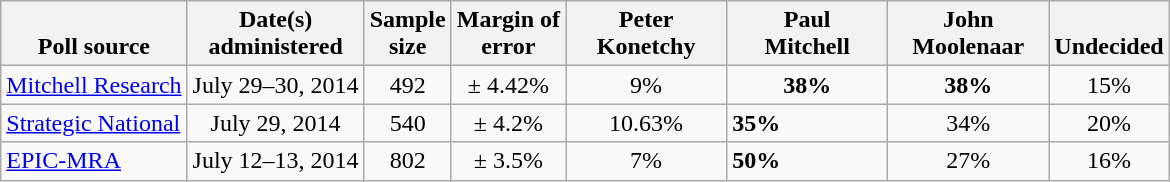<table class="wikitable">
<tr valign= bottom>
<th>Poll source</th>
<th>Date(s)<br>administered</th>
<th>Sample<br>size</th>
<th>Margin of<br>error</th>
<th style="width:100px;">Peter<br>Konetchy</th>
<th style="width:100px;">Paul<br>Mitchell</th>
<th style="width:100px;">John<br>Moolenaar</th>
<th>Undecided</th>
</tr>
<tr>
<td><a href='#'>Mitchell Research</a></td>
<td align=center>July 29–30, 2014</td>
<td align=center>492</td>
<td align=center>± 4.42%</td>
<td align=center>9%</td>
<td align=center><strong>38%</strong></td>
<td align=center><strong>38%</strong></td>
<td align=center>15%</td>
</tr>
<tr>
<td><a href='#'>Strategic National</a></td>
<td align=center>July 29, 2014</td>
<td align=center>540</td>
<td align=center>± 4.2%</td>
<td align=center>10.63%</td>
<td><strong>35%</strong></td>
<td align=center>34%</td>
<td align=center>20%</td>
</tr>
<tr>
<td><a href='#'>EPIC-MRA</a></td>
<td align=center>July 12–13, 2014</td>
<td align=center>802</td>
<td align=center>± 3.5%</td>
<td align=center>7%</td>
<td><strong>50%</strong></td>
<td align=center>27%</td>
<td align=center>16%</td>
</tr>
</table>
